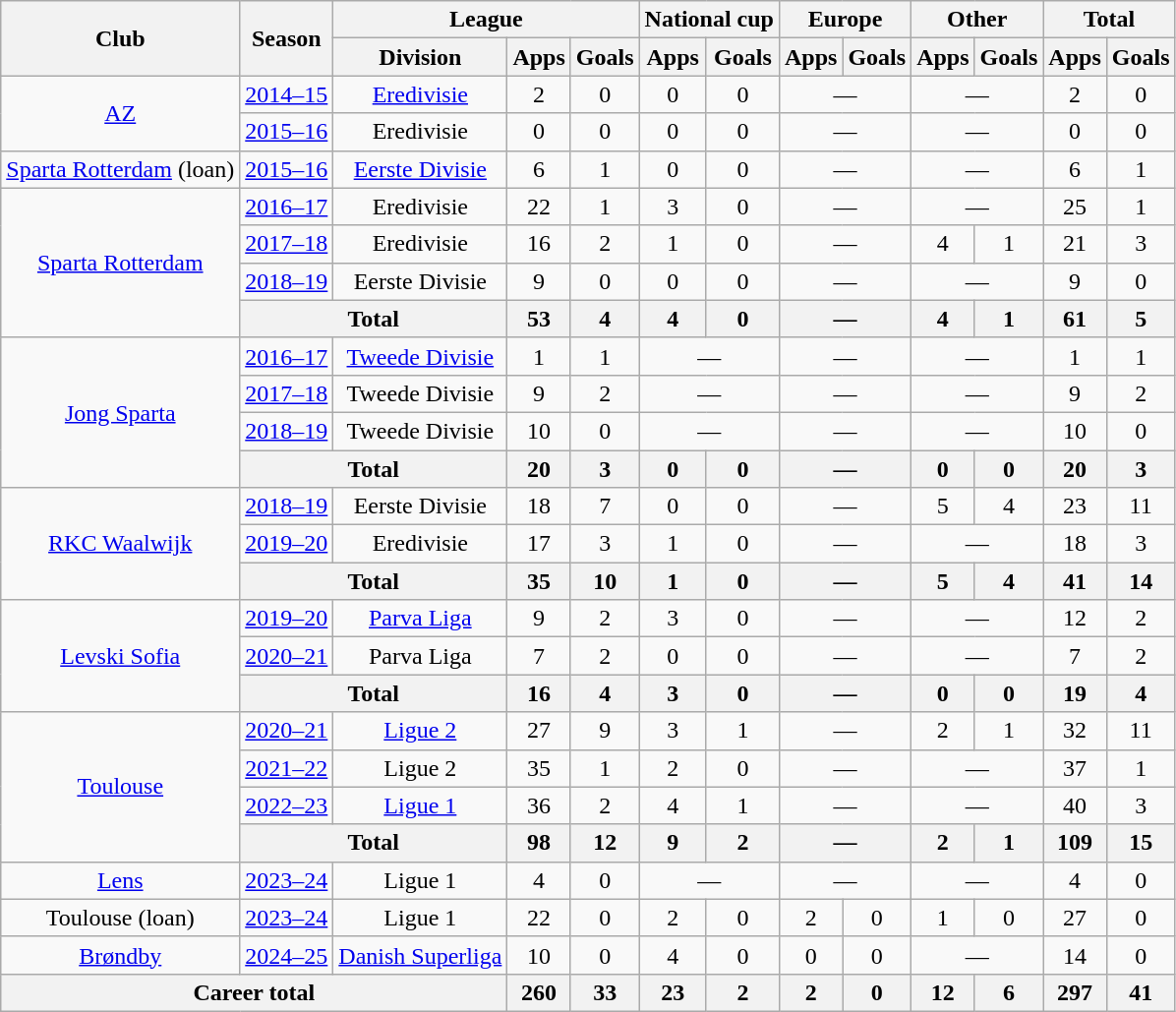<table class="wikitable" style="text-align: center">
<tr>
<th rowspan="2">Club</th>
<th rowspan="2">Season</th>
<th colspan="3">League</th>
<th colspan="2">National cup</th>
<th colspan="2">Europe</th>
<th colspan="2">Other</th>
<th colspan="2">Total</th>
</tr>
<tr>
<th>Division</th>
<th>Apps</th>
<th>Goals</th>
<th>Apps</th>
<th>Goals</th>
<th>Apps</th>
<th>Goals</th>
<th>Apps</th>
<th>Goals</th>
<th>Apps</th>
<th>Goals</th>
</tr>
<tr>
<td rowspan="2"><a href='#'>AZ</a></td>
<td><a href='#'>2014–15</a></td>
<td><a href='#'>Eredivisie</a></td>
<td>2</td>
<td>0</td>
<td>0</td>
<td>0</td>
<td colspan="2">—</td>
<td colspan="2">—</td>
<td>2</td>
<td>0</td>
</tr>
<tr>
<td><a href='#'>2015–16</a></td>
<td>Eredivisie</td>
<td>0</td>
<td>0</td>
<td>0</td>
<td>0</td>
<td colspan="2">—</td>
<td colspan="2">—</td>
<td>0</td>
<td>0</td>
</tr>
<tr>
<td><a href='#'>Sparta Rotterdam</a> (loan)</td>
<td><a href='#'>2015–16</a></td>
<td><a href='#'>Eerste Divisie</a></td>
<td>6</td>
<td>1</td>
<td>0</td>
<td>0</td>
<td colspan="2">—</td>
<td colspan="2">—</td>
<td>6</td>
<td>1</td>
</tr>
<tr>
<td rowspan="4"><a href='#'>Sparta Rotterdam</a></td>
<td><a href='#'>2016–17</a></td>
<td>Eredivisie</td>
<td>22</td>
<td>1</td>
<td>3</td>
<td>0</td>
<td colspan="2">—</td>
<td colspan="2">—</td>
<td>25</td>
<td>1</td>
</tr>
<tr>
<td><a href='#'>2017–18</a></td>
<td>Eredivisie</td>
<td>16</td>
<td>2</td>
<td>1</td>
<td>0</td>
<td colspan="2">—</td>
<td>4</td>
<td>1</td>
<td>21</td>
<td>3</td>
</tr>
<tr>
<td><a href='#'>2018–19</a></td>
<td>Eerste Divisie</td>
<td>9</td>
<td>0</td>
<td>0</td>
<td>0</td>
<td colspan="2">—</td>
<td colspan="2">—</td>
<td>9</td>
<td>0</td>
</tr>
<tr>
<th colspan="2">Total</th>
<th>53</th>
<th>4</th>
<th>4</th>
<th>0</th>
<th colspan="2">—</th>
<th>4</th>
<th>1</th>
<th>61</th>
<th>5</th>
</tr>
<tr>
<td rowspan="4"><a href='#'>Jong Sparta</a></td>
<td><a href='#'>2016–17</a></td>
<td><a href='#'>Tweede Divisie</a></td>
<td>1</td>
<td>1</td>
<td colspan="2">—</td>
<td colspan="2">—</td>
<td colspan="2">—</td>
<td>1</td>
<td>1</td>
</tr>
<tr>
<td><a href='#'>2017–18</a></td>
<td>Tweede Divisie</td>
<td>9</td>
<td>2</td>
<td colspan="2">—</td>
<td colspan="2">—</td>
<td colspan="2">—</td>
<td>9</td>
<td>2</td>
</tr>
<tr>
<td><a href='#'>2018–19</a></td>
<td>Tweede Divisie</td>
<td>10</td>
<td>0</td>
<td colspan="2">—</td>
<td colspan="2">—</td>
<td colspan="2">—</td>
<td>10</td>
<td>0</td>
</tr>
<tr>
<th colspan="2">Total</th>
<th>20</th>
<th>3</th>
<th>0</th>
<th>0</th>
<th colspan="2">—</th>
<th>0</th>
<th>0</th>
<th>20</th>
<th>3</th>
</tr>
<tr>
<td rowspan="3"><a href='#'>RKC Waalwijk</a></td>
<td><a href='#'>2018–19</a></td>
<td>Eerste Divisie</td>
<td>18</td>
<td>7</td>
<td>0</td>
<td>0</td>
<td colspan="2">—</td>
<td>5</td>
<td>4</td>
<td>23</td>
<td>11</td>
</tr>
<tr>
<td><a href='#'>2019–20</a></td>
<td>Eredivisie</td>
<td>17</td>
<td>3</td>
<td>1</td>
<td>0</td>
<td colspan="2">—</td>
<td colspan="2">—</td>
<td>18</td>
<td>3</td>
</tr>
<tr>
<th colspan="2">Total</th>
<th>35</th>
<th>10</th>
<th>1</th>
<th>0</th>
<th colspan="2">—</th>
<th>5</th>
<th>4</th>
<th>41</th>
<th>14</th>
</tr>
<tr>
<td rowspan="3"><a href='#'>Levski Sofia</a></td>
<td><a href='#'>2019–20</a></td>
<td><a href='#'>Parva Liga</a></td>
<td>9</td>
<td>2</td>
<td>3</td>
<td>0</td>
<td colspan="2">—</td>
<td colspan="2">—</td>
<td>12</td>
<td>2</td>
</tr>
<tr>
<td><a href='#'>2020–21</a></td>
<td>Parva Liga</td>
<td>7</td>
<td>2</td>
<td>0</td>
<td>0</td>
<td colspan="2">—</td>
<td colspan="2">—</td>
<td>7</td>
<td>2</td>
</tr>
<tr>
<th colspan="2">Total</th>
<th>16</th>
<th>4</th>
<th>3</th>
<th>0</th>
<th colspan="2">—</th>
<th>0</th>
<th>0</th>
<th>19</th>
<th>4</th>
</tr>
<tr>
<td rowspan="4"><a href='#'>Toulouse</a></td>
<td><a href='#'>2020–21</a></td>
<td><a href='#'>Ligue 2</a></td>
<td>27</td>
<td>9</td>
<td>3</td>
<td>1</td>
<td colspan="2">—</td>
<td>2</td>
<td>1</td>
<td>32</td>
<td>11</td>
</tr>
<tr>
<td><a href='#'>2021–22</a></td>
<td>Ligue 2</td>
<td>35</td>
<td>1</td>
<td>2</td>
<td>0</td>
<td colspan="2">—</td>
<td colspan="2">—</td>
<td>37</td>
<td>1</td>
</tr>
<tr>
<td><a href='#'>2022–23</a></td>
<td><a href='#'>Ligue 1</a></td>
<td>36</td>
<td>2</td>
<td>4</td>
<td>1</td>
<td colspan="2">—</td>
<td colspan="2">—</td>
<td>40</td>
<td>3</td>
</tr>
<tr>
<th colspan="2">Total</th>
<th>98</th>
<th>12</th>
<th>9</th>
<th>2</th>
<th colspan="2">—</th>
<th>2</th>
<th>1</th>
<th>109</th>
<th>15</th>
</tr>
<tr>
<td><a href='#'>Lens</a></td>
<td><a href='#'>2023–24</a></td>
<td>Ligue 1</td>
<td>4</td>
<td>0</td>
<td colspan="2">—</td>
<td colspan="2">—</td>
<td colspan="2">—</td>
<td>4</td>
<td>0</td>
</tr>
<tr>
<td>Toulouse (loan)</td>
<td><a href='#'>2023–24</a></td>
<td>Ligue 1</td>
<td>22</td>
<td>0</td>
<td>2</td>
<td>0</td>
<td>2</td>
<td>0</td>
<td>1</td>
<td>0</td>
<td>27</td>
<td>0</td>
</tr>
<tr>
<td><a href='#'>Brøndby</a></td>
<td><a href='#'>2024–25</a></td>
<td><a href='#'>Danish Superliga</a></td>
<td>10</td>
<td>0</td>
<td>4</td>
<td>0</td>
<td>0</td>
<td>0</td>
<td colspan="2">—</td>
<td>14</td>
<td>0</td>
</tr>
<tr>
<th colspan="3">Career total</th>
<th>260</th>
<th>33</th>
<th>23</th>
<th>2</th>
<th>2</th>
<th>0</th>
<th>12</th>
<th>6</th>
<th>297</th>
<th>41</th>
</tr>
</table>
